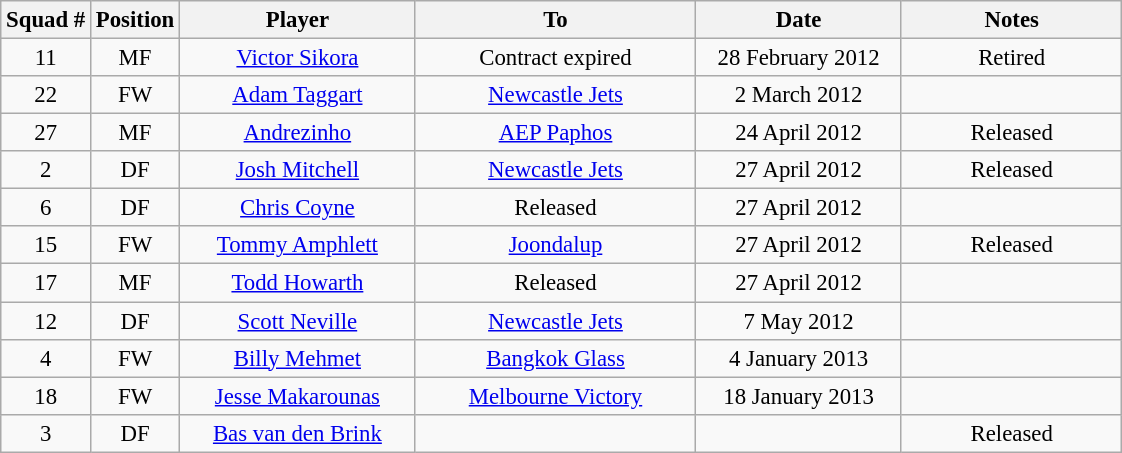<table class="wikitable sortable" style="text-align:center; font-size:95%;">
<tr>
<th>Squad #</th>
<th>Position</th>
<th width=150>Player</th>
<th width=180>To</th>
<th width=130>Date</th>
<th width=140>Notes</th>
</tr>
<tr>
<td>11</td>
<td>MF</td>
<td> <a href='#'>Victor Sikora</a></td>
<td>Contract expired</td>
<td>28 February 2012</td>
<td>Retired</td>
</tr>
<tr>
<td>22</td>
<td>FW</td>
<td> <a href='#'>Adam Taggart</a></td>
<td> <a href='#'>Newcastle Jets</a></td>
<td>2 March 2012</td>
<td></td>
</tr>
<tr>
<td>27</td>
<td>MF</td>
<td> <a href='#'>Andrezinho</a></td>
<td> <a href='#'>AEP Paphos</a></td>
<td>24 April 2012</td>
<td>Released</td>
</tr>
<tr>
<td>2</td>
<td>DF</td>
<td> <a href='#'>Josh Mitchell</a></td>
<td> <a href='#'>Newcastle Jets</a></td>
<td>27 April 2012</td>
<td>Released</td>
</tr>
<tr>
<td>6</td>
<td>DF</td>
<td> <a href='#'>Chris Coyne</a></td>
<td>Released</td>
<td>27 April 2012</td>
<td></td>
</tr>
<tr>
<td>15</td>
<td>FW</td>
<td> <a href='#'>Tommy Amphlett</a></td>
<td> <a href='#'>Joondalup</a></td>
<td>27 April 2012</td>
<td>Released</td>
</tr>
<tr>
<td>17</td>
<td>MF</td>
<td> <a href='#'>Todd Howarth</a></td>
<td>Released</td>
<td>27 April 2012</td>
<td></td>
</tr>
<tr>
<td>12</td>
<td>DF</td>
<td> <a href='#'>Scott Neville</a></td>
<td> <a href='#'>Newcastle Jets</a></td>
<td>7 May 2012</td>
<td></td>
</tr>
<tr>
<td>4</td>
<td>FW</td>
<td> <a href='#'>Billy Mehmet</a></td>
<td> <a href='#'>Bangkok Glass</a></td>
<td>4 January 2013</td>
<td></td>
</tr>
<tr>
<td>18</td>
<td>FW</td>
<td> <a href='#'>Jesse Makarounas</a></td>
<td> <a href='#'>Melbourne Victory</a></td>
<td>18 January 2013</td>
<td></td>
</tr>
<tr>
<td>3</td>
<td>DF</td>
<td> <a href='#'>Bas van den Brink</a></td>
<td></td>
<td></td>
<td>Released</td>
</tr>
</table>
